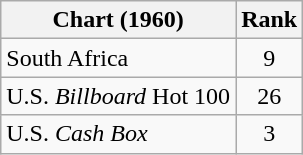<table class="wikitable sortable">
<tr>
<th>Chart (1960)</th>
<th style="text-align:center;">Rank</th>
</tr>
<tr>
<td>South Africa</td>
<td align="center">9</td>
</tr>
<tr>
<td>U.S. <em>Billboard</em> Hot 100</td>
<td style="text-align:center;">26</td>
</tr>
<tr>
<td>U.S. <em>Cash Box</em></td>
<td style="text-align:center;">3</td>
</tr>
</table>
